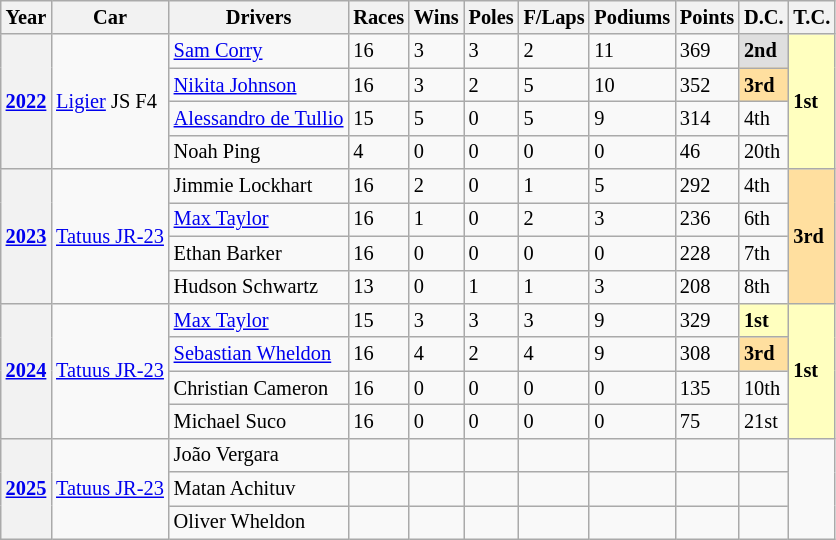<table class="wikitable" style="font-size:85%">
<tr>
<th>Year</th>
<th>Car</th>
<th>Drivers</th>
<th>Races</th>
<th>Wins</th>
<th>Poles</th>
<th>F/Laps</th>
<th>Podiums</th>
<th>Points</th>
<th>D.C.</th>
<th>T.C.</th>
</tr>
<tr>
<th rowspan="4"><a href='#'>2022</a></th>
<td rowspan="4"><a href='#'>Ligier</a> JS F4</td>
<td> <a href='#'>Sam Corry</a></td>
<td>16</td>
<td>3</td>
<td>3</td>
<td>2</td>
<td>11</td>
<td>369</td>
<td style="background:#DFDFDF;"><strong>2nd</strong></td>
<td rowspan="4" style="background:#FFFFBF;"><strong>1st</strong></td>
</tr>
<tr>
<td> <a href='#'>Nikita Johnson</a></td>
<td>16</td>
<td>3</td>
<td>2</td>
<td>5</td>
<td>10</td>
<td>352</td>
<td style="background:#FFDF9F;"><strong>3rd</strong></td>
</tr>
<tr>
<td> <a href='#'>Alessandro de Tullio</a></td>
<td>15</td>
<td>5</td>
<td>0</td>
<td>5</td>
<td>9</td>
<td>314</td>
<td>4th</td>
</tr>
<tr>
<td> Noah Ping</td>
<td>4</td>
<td>0</td>
<td>0</td>
<td>0</td>
<td>0</td>
<td>46</td>
<td>20th</td>
</tr>
<tr>
<th rowspan="4"><a href='#'>2023</a></th>
<td rowspan="4"><a href='#'>Tatuus JR-23</a></td>
<td> Jimmie Lockhart</td>
<td>16</td>
<td>2</td>
<td>0</td>
<td>1</td>
<td>5</td>
<td>292</td>
<td>4th</td>
<td rowspan="4" style="background:#FFDF9F;"><strong>3rd</strong></td>
</tr>
<tr>
<td> <a href='#'>Max Taylor</a></td>
<td>16</td>
<td>1</td>
<td>0</td>
<td>2</td>
<td>3</td>
<td>236</td>
<td>6th</td>
</tr>
<tr>
<td> Ethan Barker</td>
<td>16</td>
<td>0</td>
<td>0</td>
<td>0</td>
<td>0</td>
<td>228</td>
<td>7th</td>
</tr>
<tr>
<td> Hudson Schwartz</td>
<td>13</td>
<td>0</td>
<td>1</td>
<td>1</td>
<td>3</td>
<td>208</td>
<td>8th</td>
</tr>
<tr>
<th rowspan="4"><a href='#'>2024</a></th>
<td rowspan="4"><a href='#'>Tatuus JR-23</a></td>
<td> <a href='#'>Max Taylor</a></td>
<td>15</td>
<td>3</td>
<td>3</td>
<td>3</td>
<td>9</td>
<td>329</td>
<td style="background:#FFFFBF;"><strong>1st</strong></td>
<td rowspan="4" style="background:#FFFFBF;"><strong>1st</strong></td>
</tr>
<tr>
<td> <a href='#'>Sebastian Wheldon</a></td>
<td>16</td>
<td>4</td>
<td>2</td>
<td>4</td>
<td>9</td>
<td>308</td>
<td style="background:#FFDF9F;"><strong>3rd</strong></td>
</tr>
<tr>
<td> Christian Cameron</td>
<td>16</td>
<td>0</td>
<td>0</td>
<td>0</td>
<td>0</td>
<td>135</td>
<td>10th</td>
</tr>
<tr>
<td> Michael Suco</td>
<td>16</td>
<td>0</td>
<td>0</td>
<td>0</td>
<td>0</td>
<td>75</td>
<td>21st</td>
</tr>
<tr>
<th rowspan="3"><a href='#'>2025</a></th>
<td rowspan="3"><a href='#'>Tatuus JR-23</a></td>
<td> João Vergara</td>
<td></td>
<td></td>
<td></td>
<td></td>
<td></td>
<td></td>
<td></td>
<td rowspan="3"></td>
</tr>
<tr>
<td> Matan Achituv</td>
<td></td>
<td></td>
<td></td>
<td></td>
<td></td>
<td></td>
<td></td>
</tr>
<tr>
<td> Oliver Wheldon</td>
<td></td>
<td></td>
<td></td>
<td></td>
<td></td>
<td></td>
<td></td>
</tr>
</table>
